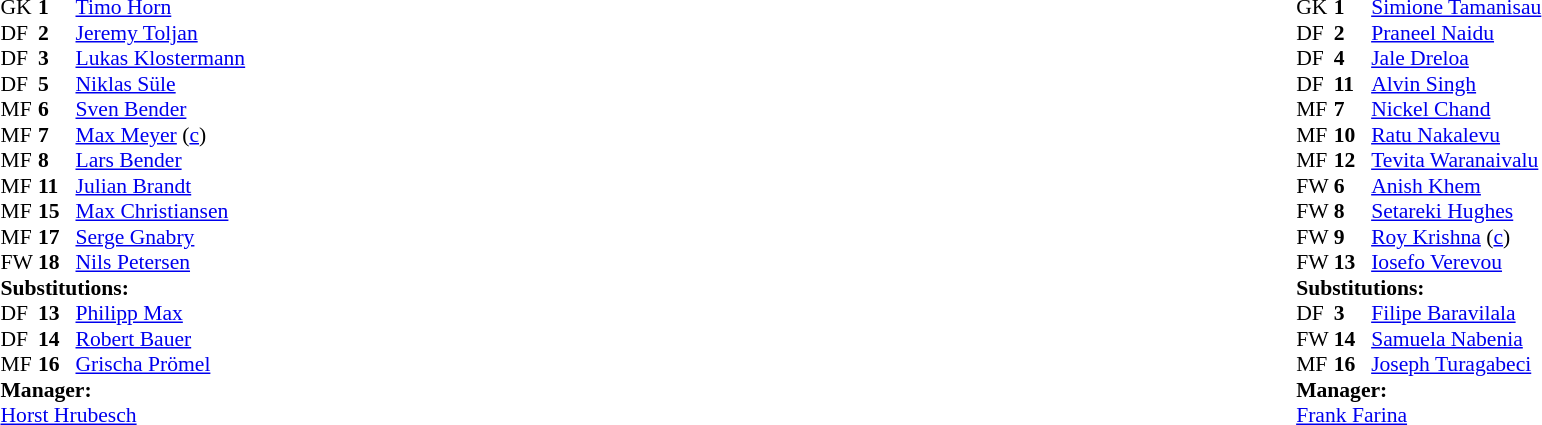<table width="100%">
<tr>
<td valign="top" width="50%"><br><table style="font-size: 90%" cellspacing="0" cellpadding="0">
<tr>
<th width="25"></th>
<th width="25"></th>
</tr>
<tr>
<td>GK</td>
<td><strong>1</strong></td>
<td><a href='#'>Timo Horn</a></td>
</tr>
<tr>
<td>DF</td>
<td><strong>2</strong></td>
<td><a href='#'>Jeremy Toljan</a></td>
<td></td>
<td></td>
</tr>
<tr>
<td>DF</td>
<td><strong>3</strong></td>
<td><a href='#'>Lukas Klostermann</a></td>
<td></td>
<td></td>
</tr>
<tr>
<td>DF</td>
<td><strong>5</strong></td>
<td><a href='#'>Niklas Süle</a></td>
</tr>
<tr>
<td>MF</td>
<td><strong>6</strong></td>
<td><a href='#'>Sven Bender</a></td>
</tr>
<tr>
<td>MF</td>
<td><strong>7</strong></td>
<td><a href='#'>Max Meyer</a> (<a href='#'>c</a>)</td>
</tr>
<tr>
<td>MF</td>
<td><strong>8</strong></td>
<td><a href='#'>Lars Bender</a></td>
</tr>
<tr>
<td>MF</td>
<td><strong>11</strong></td>
<td><a href='#'>Julian Brandt</a></td>
</tr>
<tr>
<td>MF</td>
<td><strong>15</strong></td>
<td><a href='#'>Max Christiansen</a></td>
<td></td>
<td></td>
</tr>
<tr>
<td>MF</td>
<td><strong>17</strong></td>
<td><a href='#'>Serge Gnabry</a></td>
</tr>
<tr>
<td>FW</td>
<td><strong>18</strong></td>
<td><a href='#'>Nils Petersen</a></td>
</tr>
<tr>
<td colspan=3><strong>Substitutions:</strong></td>
</tr>
<tr>
<td>DF</td>
<td><strong>13</strong></td>
<td><a href='#'>Philipp Max</a></td>
<td></td>
<td></td>
</tr>
<tr>
<td>DF</td>
<td><strong>14</strong></td>
<td><a href='#'>Robert Bauer</a></td>
<td></td>
<td></td>
</tr>
<tr>
<td>MF</td>
<td><strong>16</strong></td>
<td><a href='#'>Grischa Prömel</a></td>
<td></td>
<td></td>
</tr>
<tr>
<td colspan=3><strong>Manager:</strong></td>
</tr>
<tr>
<td colspan=3><a href='#'>Horst Hrubesch</a></td>
</tr>
</table>
</td>
<td valign="top"></td>
<td valign="top" width="50%"><br><table style="font-size: 90%" cellspacing="0" cellpadding="0" align="center">
<tr>
<th width="25"></th>
<th width="25"></th>
</tr>
<tr>
<td>GK</td>
<td><strong>1</strong></td>
<td><a href='#'>Simione Tamanisau</a></td>
<td></td>
</tr>
<tr>
<td>DF</td>
<td><strong>2</strong></td>
<td><a href='#'>Praneel Naidu</a></td>
</tr>
<tr>
<td>DF</td>
<td><strong>4</strong></td>
<td><a href='#'>Jale Dreloa</a></td>
</tr>
<tr>
<td>DF</td>
<td><strong>11</strong></td>
<td><a href='#'>Alvin Singh</a></td>
<td></td>
</tr>
<tr>
<td>MF</td>
<td><strong>7</strong></td>
<td><a href='#'>Nickel Chand</a></td>
</tr>
<tr>
<td>MF</td>
<td><strong>10</strong></td>
<td><a href='#'>Ratu Nakalevu</a></td>
<td></td>
<td></td>
</tr>
<tr>
<td>MF</td>
<td><strong>12</strong></td>
<td><a href='#'>Tevita Waranaivalu</a></td>
</tr>
<tr>
<td>FW</td>
<td><strong>6</strong></td>
<td><a href='#'>Anish Khem</a></td>
<td></td>
<td></td>
</tr>
<tr>
<td>FW</td>
<td><strong>8</strong></td>
<td><a href='#'>Setareki Hughes</a></td>
<td></td>
</tr>
<tr>
<td>FW</td>
<td><strong>9</strong></td>
<td><a href='#'>Roy Krishna</a> (<a href='#'>c</a>)</td>
</tr>
<tr>
<td>FW</td>
<td><strong>13</strong></td>
<td><a href='#'>Iosefo Verevou</a></td>
<td></td>
<td></td>
</tr>
<tr>
<td colspan=3><strong>Substitutions:</strong></td>
</tr>
<tr>
<td>DF</td>
<td><strong>3</strong></td>
<td><a href='#'>Filipe Baravilala</a></td>
<td></td>
<td></td>
</tr>
<tr>
<td>FW</td>
<td><strong>14</strong></td>
<td><a href='#'>Samuela Nabenia</a></td>
<td></td>
<td></td>
</tr>
<tr>
<td>MF</td>
<td><strong>16</strong></td>
<td><a href='#'>Joseph Turagabeci</a></td>
<td></td>
<td></td>
</tr>
<tr>
<td colspan=3><strong>Manager:</strong></td>
</tr>
<tr>
<td colspan=3><a href='#'>Frank Farina</a></td>
</tr>
</table>
</td>
</tr>
</table>
